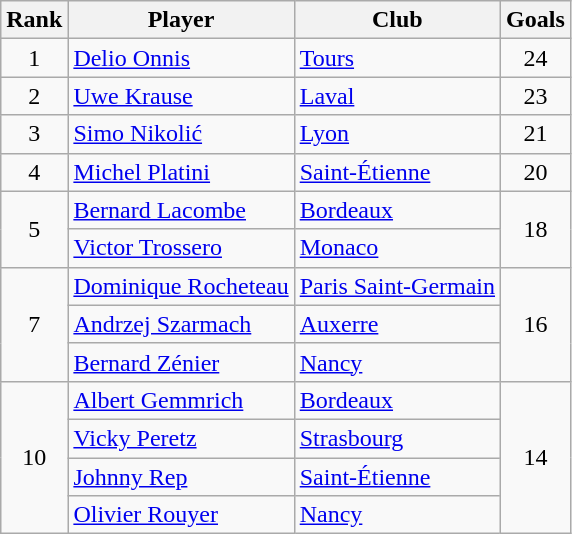<table class="wikitable" style="text-align:center">
<tr>
<th>Rank</th>
<th>Player</th>
<th>Club</th>
<th>Goals</th>
</tr>
<tr>
<td>1</td>
<td align="left"> <a href='#'>Delio Onnis</a></td>
<td align="left"><a href='#'>Tours</a></td>
<td>24</td>
</tr>
<tr>
<td>2</td>
<td align="left"> <a href='#'>Uwe Krause</a></td>
<td align="left"><a href='#'>Laval</a></td>
<td>23</td>
</tr>
<tr>
<td>3</td>
<td align="left"> <a href='#'>Simo Nikolić</a></td>
<td align="left"><a href='#'>Lyon</a></td>
<td>21</td>
</tr>
<tr>
<td>4</td>
<td align="left"> <a href='#'>Michel Platini</a></td>
<td align="left"><a href='#'>Saint-Étienne</a></td>
<td>20</td>
</tr>
<tr>
<td rowspan="2">5</td>
<td align="left"> <a href='#'>Bernard Lacombe</a></td>
<td align="left"><a href='#'>Bordeaux</a></td>
<td rowspan="2">18</td>
</tr>
<tr>
<td align="left"> <a href='#'>Victor Trossero</a></td>
<td align="left"><a href='#'>Monaco</a></td>
</tr>
<tr>
<td rowspan="3">7</td>
<td align="left"> <a href='#'>Dominique Rocheteau</a></td>
<td align="left"><a href='#'>Paris Saint-Germain</a></td>
<td rowspan="3">16</td>
</tr>
<tr>
<td align="left"> <a href='#'>Andrzej Szarmach</a></td>
<td align="left"><a href='#'>Auxerre</a></td>
</tr>
<tr>
<td align="left"> <a href='#'>Bernard Zénier</a></td>
<td align="left"><a href='#'>Nancy</a></td>
</tr>
<tr>
<td rowspan="4">10</td>
<td align="left"> <a href='#'>Albert Gemmrich</a></td>
<td align="left"><a href='#'>Bordeaux</a></td>
<td rowspan="4">14</td>
</tr>
<tr>
<td align="left"> <a href='#'>Vicky Peretz</a></td>
<td align="left"><a href='#'>Strasbourg</a></td>
</tr>
<tr>
<td align="left"> <a href='#'>Johnny Rep</a></td>
<td align="left"><a href='#'>Saint-Étienne</a></td>
</tr>
<tr>
<td align="left"> <a href='#'>Olivier Rouyer</a></td>
<td align="left"><a href='#'>Nancy</a></td>
</tr>
</table>
